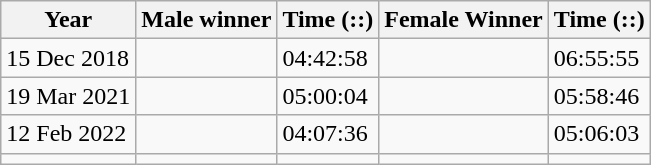<table class="wikitable sortable">
<tr>
<th>Year</th>
<th>Male winner</th>
<th>Time (::)</th>
<th>Female Winner</th>
<th>Time (::)</th>
</tr>
<tr>
<td>15 Dec 2018</td>
<td></td>
<td>04:42:58</td>
<td></td>
<td>06:55:55</td>
</tr>
<tr>
<td>19 Mar 2021</td>
<td></td>
<td>05:00:04</td>
<td></td>
<td>05:58:46</td>
</tr>
<tr>
<td>12 Feb 2022</td>
<td></td>
<td>04:07:36</td>
<td></td>
<td>05:06:03</td>
</tr>
<tr>
<td></td>
<td></td>
<td></td>
<td></td>
<td></td>
</tr>
</table>
